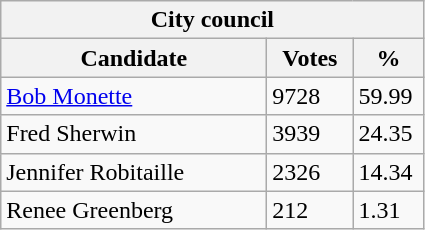<table class="wikitable">
<tr>
<th colspan="3">City council</th>
</tr>
<tr>
<th style="width: 170px">Candidate</th>
<th style="width: 50px">Votes</th>
<th style="width: 40px">%</th>
</tr>
<tr>
<td><a href='#'>Bob Monette</a></td>
<td>9728</td>
<td>59.99</td>
</tr>
<tr>
<td>Fred Sherwin</td>
<td>3939</td>
<td>24.35</td>
</tr>
<tr>
<td>Jennifer Robitaille</td>
<td>2326</td>
<td>14.34</td>
</tr>
<tr>
<td>Renee Greenberg</td>
<td>212</td>
<td>1.31</td>
</tr>
</table>
